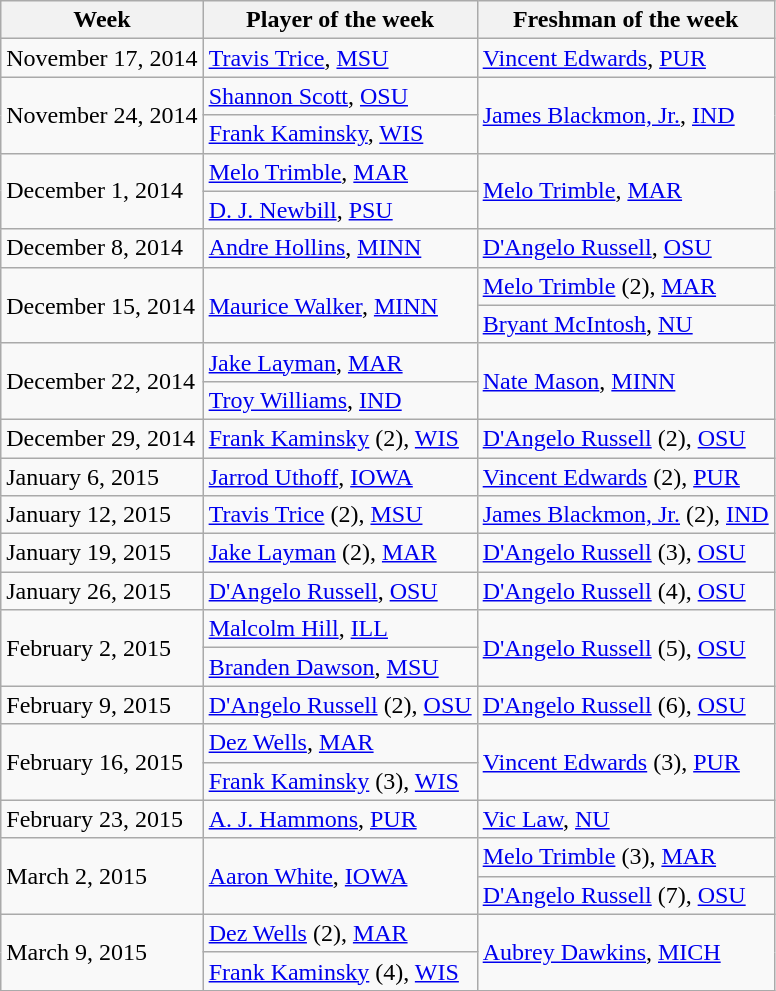<table class="wikitable" border="1">
<tr>
<th>Week</th>
<th>Player of the week</th>
<th>Freshman of the week</th>
</tr>
<tr>
<td>November 17, 2014</td>
<td><a href='#'>Travis Trice</a>, <a href='#'>MSU</a></td>
<td><a href='#'>Vincent Edwards</a>, <a href='#'>PUR</a></td>
</tr>
<tr>
<td rowspan=2 valign=middle>November 24, 2014</td>
<td><a href='#'>Shannon Scott</a>, <a href='#'>OSU</a></td>
<td rowspan=2 valign=middle><a href='#'>James Blackmon, Jr.</a>, <a href='#'>IND</a></td>
</tr>
<tr>
<td><a href='#'>Frank Kaminsky</a>, <a href='#'>WIS</a></td>
</tr>
<tr>
<td rowspan=2 valign=middle>December 1, 2014</td>
<td><a href='#'>Melo Trimble</a>, <a href='#'>MAR</a></td>
<td rowspan=2 valign=middle><a href='#'>Melo Trimble</a>, <a href='#'>MAR</a></td>
</tr>
<tr>
<td><a href='#'>D. J. Newbill</a>, <a href='#'>PSU</a></td>
</tr>
<tr>
<td>December 8, 2014</td>
<td><a href='#'>Andre Hollins</a>, <a href='#'>MINN</a></td>
<td><a href='#'>D'Angelo Russell</a>, <a href='#'>OSU</a></td>
</tr>
<tr>
<td rowspan=2 valign=middle>December 15, 2014</td>
<td rowspan=2 valign=middle><a href='#'>Maurice Walker</a>, <a href='#'>MINN</a></td>
<td><a href='#'>Melo Trimble</a> (2), <a href='#'>MAR</a></td>
</tr>
<tr>
<td><a href='#'>Bryant McIntosh</a>, <a href='#'>NU</a></td>
</tr>
<tr>
<td rowspan=2 valign=middle>December 22, 2014</td>
<td><a href='#'>Jake Layman</a>, <a href='#'>MAR</a></td>
<td rowspan=2 valign=middle><a href='#'>Nate Mason</a>, <a href='#'>MINN</a></td>
</tr>
<tr>
<td><a href='#'>Troy Williams</a>, <a href='#'>IND</a></td>
</tr>
<tr>
<td>December 29, 2014</td>
<td><a href='#'>Frank Kaminsky</a> (2), <a href='#'>WIS</a></td>
<td><a href='#'>D'Angelo Russell</a> (2), <a href='#'>OSU</a></td>
</tr>
<tr>
<td>January 6, 2015</td>
<td><a href='#'>Jarrod Uthoff</a>, <a href='#'>IOWA</a></td>
<td><a href='#'>Vincent Edwards</a> (2), <a href='#'>PUR</a></td>
</tr>
<tr>
<td>January 12, 2015</td>
<td><a href='#'>Travis Trice</a> (2), <a href='#'>MSU</a></td>
<td><a href='#'>James Blackmon, Jr.</a> (2), <a href='#'>IND</a></td>
</tr>
<tr>
<td>January 19, 2015</td>
<td><a href='#'>Jake Layman</a> (2), <a href='#'>MAR</a></td>
<td><a href='#'>D'Angelo Russell</a> (3), <a href='#'>OSU</a></td>
</tr>
<tr>
<td>January 26, 2015</td>
<td><a href='#'>D'Angelo Russell</a>, <a href='#'>OSU</a></td>
<td><a href='#'>D'Angelo Russell</a> (4), <a href='#'>OSU</a></td>
</tr>
<tr>
<td rowspan=2 valign=middle>February 2, 2015</td>
<td><a href='#'>Malcolm Hill</a>, <a href='#'>ILL</a></td>
<td rowspan=2 valign=middle><a href='#'>D'Angelo Russell</a> (5), <a href='#'>OSU</a></td>
</tr>
<tr>
<td><a href='#'>Branden Dawson</a>, <a href='#'>MSU</a></td>
</tr>
<tr>
<td>February 9, 2015</td>
<td><a href='#'>D'Angelo Russell</a> (2), <a href='#'>OSU</a></td>
<td><a href='#'>D'Angelo Russell</a> (6), <a href='#'>OSU</a></td>
</tr>
<tr>
<td rowspan=2 valign=middle>February 16, 2015</td>
<td><a href='#'>Dez Wells</a>, <a href='#'>MAR</a></td>
<td rowspan=2 valign=middle><a href='#'>Vincent Edwards</a> (3), <a href='#'>PUR</a></td>
</tr>
<tr>
<td><a href='#'>Frank Kaminsky</a> (3), <a href='#'>WIS</a></td>
</tr>
<tr>
<td>February 23, 2015</td>
<td><a href='#'>A. J. Hammons</a>, <a href='#'>PUR</a></td>
<td><a href='#'>Vic Law</a>, <a href='#'>NU</a></td>
</tr>
<tr>
<td rowspan=2 valign=middle>March 2, 2015</td>
<td rowspan=2 valign=middle><a href='#'>Aaron White</a>, <a href='#'>IOWA</a></td>
<td><a href='#'>Melo Trimble</a> (3), <a href='#'>MAR</a></td>
</tr>
<tr>
<td><a href='#'>D'Angelo Russell</a> (7), <a href='#'>OSU</a></td>
</tr>
<tr>
<td rowspan=2 valign=middle>March 9, 2015</td>
<td><a href='#'>Dez Wells</a> (2), <a href='#'>MAR</a></td>
<td rowspan=2 valign=middle><a href='#'>Aubrey Dawkins</a>, <a href='#'>MICH</a></td>
</tr>
<tr>
<td><a href='#'>Frank Kaminsky</a> (4), <a href='#'>WIS</a></td>
</tr>
</table>
